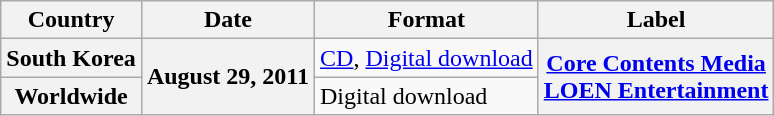<table class="wikitable plainrowheaders">
<tr>
<th scope="col">Country</th>
<th>Date</th>
<th>Format</th>
<th>Label</th>
</tr>
<tr>
<th scope="row" rowspan="1">South Korea</th>
<th scope="row" rowspan="2">August 29, 2011</th>
<td><a href='#'>CD</a>, <a href='#'>Digital download</a></td>
<th scope="row" rowspan="2"><a href='#'>Core Contents Media</a><br><a href='#'>LOEN Entertainment</a></th>
</tr>
<tr>
<th scope="row" rowspan="1">Worldwide</th>
<td>Digital download</td>
</tr>
</table>
